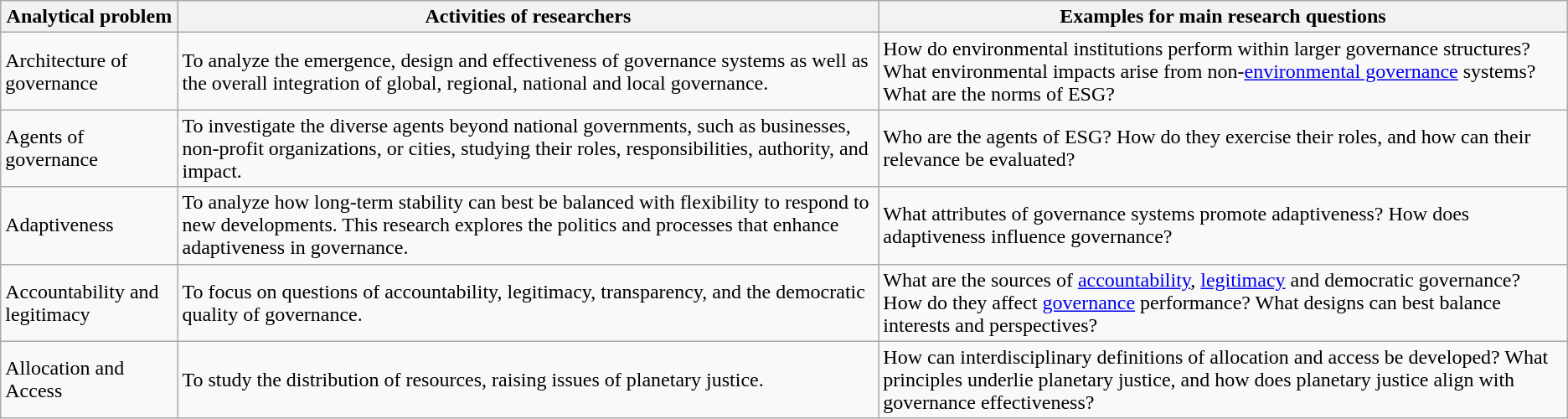<table class="wikitable">
<tr>
<th>Analytical problem</th>
<th>Activities of researchers</th>
<th>Examples for main research questions</th>
</tr>
<tr>
<td>Architecture of governance</td>
<td>To analyze the emergence, design and effectiveness of governance systems as well as the overall integration of global, regional, national and local governance.</td>
<td>How do environmental institutions perform within larger governance structures? What environmental impacts arise from non-<a href='#'>environmental governance</a> systems? What are the norms of ESG?</td>
</tr>
<tr>
<td>Agents of governance</td>
<td>To investigate the diverse agents beyond national governments, such as businesses, non-profit organizations, or cities, studying their roles, responsibilities, authority, and impact.</td>
<td>Who are the agents of ESG? How do they exercise their roles, and how can their relevance be evaluated?</td>
</tr>
<tr>
<td>Adaptiveness</td>
<td>To analyze how long-term stability can best be balanced with flexibility to respond to new developments. This research explores the politics and processes that enhance adaptiveness in governance.</td>
<td>What attributes of governance systems promote adaptiveness? How does adaptiveness influence governance?</td>
</tr>
<tr>
<td>Accountability and legitimacy</td>
<td>To focus on questions of accountability, legitimacy, transparency, and the democratic quality of governance.</td>
<td>What are the sources of <a href='#'>accountability</a>, <a href='#'>legitimacy</a> and democratic governance? How do they affect <a href='#'>governance</a> performance? What designs can best balance interests and perspectives?</td>
</tr>
<tr>
<td>Allocation and Access</td>
<td>To study the distribution of resources, raising issues of planetary justice.</td>
<td>How can interdisciplinary definitions of allocation and access be developed? What principles underlie planetary justice, and how does planetary justice align with governance effectiveness?</td>
</tr>
</table>
